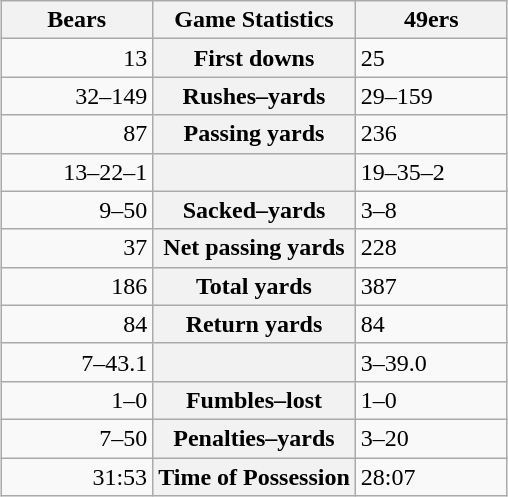<table class="wikitable" style="margin: 1em auto 1em auto">
<tr>
<th style="width:30%;">Bears</th>
<th style="width:40%;">Game Statistics</th>
<th style="width:30%;">49ers</th>
</tr>
<tr>
<td style="text-align:right;">13</td>
<th>First downs</th>
<td>25</td>
</tr>
<tr>
<td style="text-align:right;">32–149</td>
<th>Rushes–yards</th>
<td>29–159</td>
</tr>
<tr>
<td style="text-align:right;">87</td>
<th>Passing yards</th>
<td>236</td>
</tr>
<tr>
<td style="text-align:right;">13–22–1</td>
<th></th>
<td>19–35–2</td>
</tr>
<tr>
<td style="text-align:right;">9–50</td>
<th>Sacked–yards</th>
<td>3–8</td>
</tr>
<tr>
<td style="text-align:right;">37</td>
<th>Net passing yards</th>
<td>228</td>
</tr>
<tr>
<td style="text-align:right;">186</td>
<th>Total yards</th>
<td>387</td>
</tr>
<tr>
<td style="text-align:right;">84</td>
<th>Return yards</th>
<td>84</td>
</tr>
<tr>
<td style="text-align:right;">7–43.1</td>
<th></th>
<td>3–39.0</td>
</tr>
<tr>
<td style="text-align:right;">1–0</td>
<th>Fumbles–lost</th>
<td>1–0</td>
</tr>
<tr>
<td style="text-align:right;">7–50</td>
<th>Penalties–yards</th>
<td>3–20</td>
</tr>
<tr>
<td style="text-align:right;">31:53</td>
<th>Time of Possession</th>
<td>28:07</td>
</tr>
</table>
